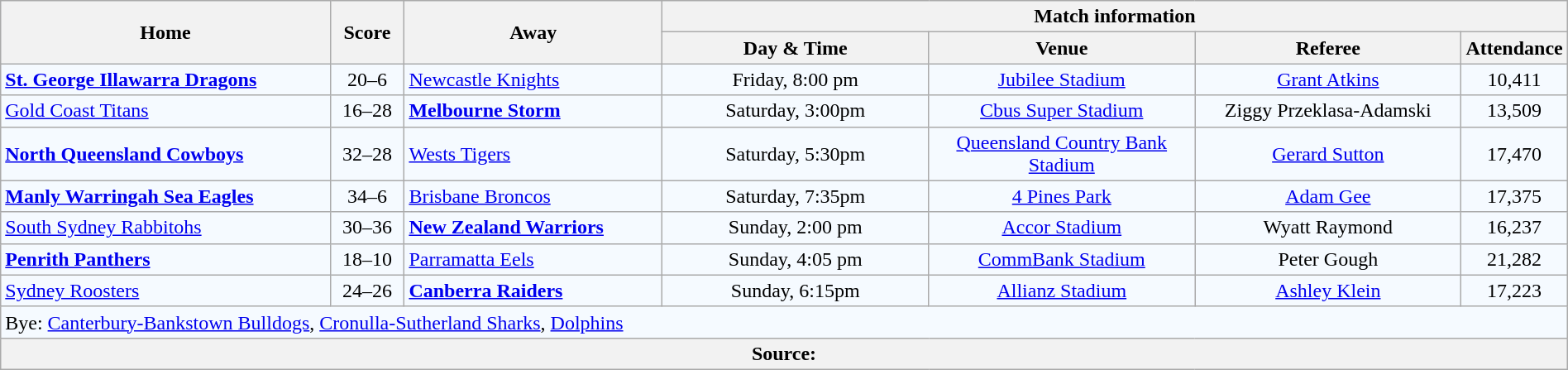<table class="wikitable" style="border-collapse:collapse; text-align:center; width:100%;">
<tr style="text-align:center; background:#f5faff;"  style="background:#c1d8ff;">
<th rowspan="2">Home</th>
<th rowspan="2">Score</th>
<th rowspan="2">Away</th>
<th colspan="4">Match information</th>
</tr>
<tr>
<th width="17%">Day & Time</th>
<th width="17%">Venue</th>
<th width="17%">Referee</th>
<th width="5%">Attendance</th>
</tr>
<tr style="text-align:center; background:#f5faff;">
<td align="left"><strong> <a href='#'>St. George Illawarra Dragons</a></strong></td>
<td>20–6</td>
<td align="left"> <a href='#'>Newcastle Knights</a></td>
<td>Friday, 8:00 pm</td>
<td><a href='#'>Jubilee Stadium</a></td>
<td><a href='#'>Grant Atkins</a></td>
<td>10,411</td>
</tr>
<tr style="text-align:center; background:#f5faff;">
<td align="left"> <a href='#'>Gold Coast Titans</a></td>
<td>16–28</td>
<td align="left"><strong> <a href='#'>Melbourne Storm</a></strong></td>
<td>Saturday, 3:00pm</td>
<td><a href='#'>Cbus Super Stadium</a></td>
<td>Ziggy                Przeklasa-Adamski</td>
<td>13,509</td>
</tr>
<tr style="text-align:center; background:#f5faff;">
<td align="left"><strong> <a href='#'>North Queensland Cowboys</a></strong></td>
<td>32–28</td>
<td align="left"> <a href='#'>Wests Tigers</a></td>
<td>Saturday, 5:30pm</td>
<td><a href='#'>Queensland Country Bank Stadium</a></td>
<td><a href='#'>Gerard Sutton</a></td>
<td>17,470</td>
</tr>
<tr style="text-align:center; background:#f5faff;">
<td align="left"><strong> <a href='#'>Manly Warringah Sea Eagles</a></strong></td>
<td>34–6</td>
<td align="left"> <a href='#'>Brisbane Broncos</a></td>
<td>Saturday, 7:35pm</td>
<td><a href='#'>4 Pines Park</a></td>
<td><a href='#'>Adam Gee</a></td>
<td>17,375</td>
</tr>
<tr style="text-align:center; background:#f5faff;">
<td align="left"> <a href='#'>South Sydney Rabbitohs</a></td>
<td>30–36</td>
<td align="left"><strong> <a href='#'>New Zealand Warriors</a></strong></td>
<td>Sunday, 2:00 pm</td>
<td><a href='#'>Accor Stadium</a></td>
<td>Wyatt Raymond</td>
<td>16,237</td>
</tr>
<tr style="text-align:center; background:#f5faff;">
<td align="left"><strong> <a href='#'>Penrith Panthers</a></strong></td>
<td>18–10</td>
<td align="left"> <a href='#'>Parramatta Eels</a></td>
<td>Sunday, 4:05 pm</td>
<td><a href='#'>CommBank Stadium</a></td>
<td>Peter Gough</td>
<td>21,282</td>
</tr>
<tr style="text-align:center; background:#f5faff;">
<td align="left"> <a href='#'>Sydney Roosters</a></td>
<td>24–26</td>
<td align="left"><strong> <a href='#'>Canberra Raiders</a></strong></td>
<td>Sunday, 6:15pm</td>
<td><a href='#'>Allianz Stadium</a></td>
<td><a href='#'>Ashley Klein</a></td>
<td>17,223</td>
</tr>
<tr style="text-align:center; background:#f5faff;">
<td colspan="7" align="left">Bye:  <a href='#'>Canterbury-Bankstown Bulldogs</a>,  <a href='#'>Cronulla-Sutherland Sharks</a>,  <a href='#'>Dolphins</a></td>
</tr>
<tr>
<th colspan="7" align="left">Source:</th>
</tr>
</table>
